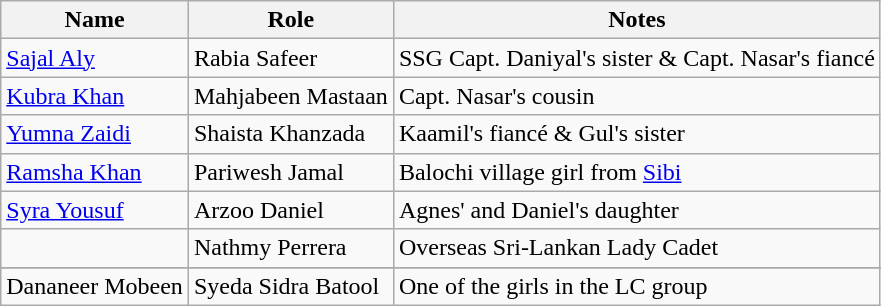<table class="wikitable">
<tr>
<th>Name</th>
<th>Role</th>
<th>Notes</th>
</tr>
<tr>
<td><a href='#'>Sajal Aly</a></td>
<td>Rabia Safeer</td>
<td>SSG Capt. Daniyal's sister & Capt. Nasar's fiancé</td>
</tr>
<tr>
<td><a href='#'>Kubra Khan</a></td>
<td>Mahjabeen Mastaan</td>
<td>Capt. Nasar's cousin</td>
</tr>
<tr>
<td><a href='#'>Yumna Zaidi</a></td>
<td>Shaista Khanzada</td>
<td>Kaamil's fiancé & Gul's sister</td>
</tr>
<tr>
<td><a href='#'>Ramsha Khan</a></td>
<td>Pariwesh Jamal</td>
<td>Balochi village girl from <a href='#'>Sibi</a></td>
</tr>
<tr>
<td><a href='#'>Syra Yousuf</a></td>
<td>Arzoo Daniel</td>
<td>Agnes' and Daniel's daughter</td>
</tr>
<tr>
<td></td>
<td>Nathmy Perrera</td>
<td>Overseas Sri-Lankan Lady Cadet</td>
</tr>
<tr>
</tr>
<tr A Sri Lankan actress and fashion model. She appears in Sri Lankan TV serials. Now, she is performing her role as a military cadet girl in the drama Sinf-e-Aahan. She is just 18 years old from Kandy Sri Lanka>
</tr>
<tr>
<td>Dananeer Mobeen</td>
<td>Syeda Sidra Batool</td>
<td>One of the girls in the LC group</td>
</tr>
</table>
